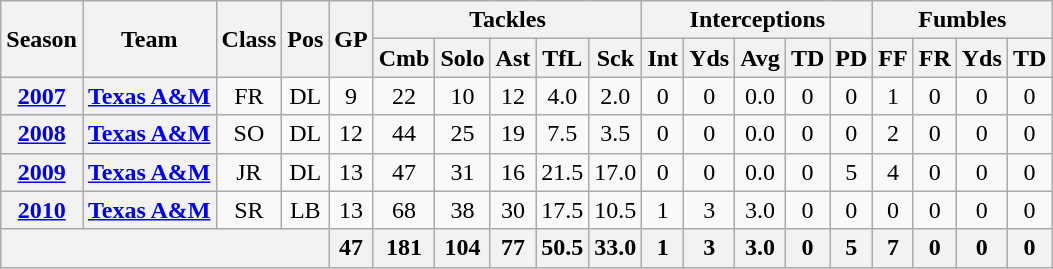<table class="wikitable" style="text-align: center;">
<tr>
<th rowspan="2">Season</th>
<th rowspan="2">Team</th>
<th rowspan="2">Class</th>
<th rowspan="2">Pos</th>
<th rowspan="2">GP</th>
<th colspan="5">Tackles</th>
<th colspan="5">Interceptions</th>
<th colspan="4">Fumbles</th>
</tr>
<tr>
<th>Cmb</th>
<th>Solo</th>
<th>Ast</th>
<th>TfL</th>
<th>Sck</th>
<th>Int</th>
<th>Yds</th>
<th>Avg</th>
<th>TD</th>
<th>PD</th>
<th>FF</th>
<th>FR</th>
<th>Yds</th>
<th>TD</th>
</tr>
<tr>
<th><a href='#'>2007</a></th>
<th><a href='#'>Texas A&M</a></th>
<td>FR</td>
<td>DL</td>
<td>9</td>
<td>22</td>
<td>10</td>
<td>12</td>
<td>4.0</td>
<td>2.0</td>
<td>0</td>
<td>0</td>
<td>0.0</td>
<td>0</td>
<td>0</td>
<td>1</td>
<td>0</td>
<td>0</td>
<td>0</td>
</tr>
<tr>
<th><a href='#'>2008</a></th>
<th><a href='#'>Texas A&M</a></th>
<td>SO</td>
<td>DL</td>
<td>12</td>
<td>44</td>
<td>25</td>
<td>19</td>
<td>7.5</td>
<td>3.5</td>
<td>0</td>
<td>0</td>
<td>0.0</td>
<td>0</td>
<td>0</td>
<td>2</td>
<td>0</td>
<td>0</td>
<td>0</td>
</tr>
<tr>
<th><a href='#'>2009</a></th>
<th><a href='#'>Texas A&M</a></th>
<td>JR</td>
<td>DL</td>
<td>13</td>
<td>47</td>
<td>31</td>
<td>16</td>
<td>21.5</td>
<td>17.0</td>
<td>0</td>
<td>0</td>
<td>0.0</td>
<td>0</td>
<td>5</td>
<td>4</td>
<td>0</td>
<td>0</td>
<td>0</td>
</tr>
<tr>
<th><a href='#'>2010</a></th>
<th><a href='#'>Texas A&M</a></th>
<td>SR</td>
<td>LB</td>
<td>13</td>
<td>68</td>
<td>38</td>
<td>30</td>
<td>17.5</td>
<td>10.5</td>
<td>1</td>
<td>3</td>
<td>3.0</td>
<td>0</td>
<td>0</td>
<td>0</td>
<td>0</td>
<td>0</td>
<td>0</td>
</tr>
<tr>
<th colspan="4"></th>
<th>47</th>
<th>181</th>
<th>104</th>
<th>77</th>
<th>50.5</th>
<th>33.0</th>
<th>1</th>
<th>3</th>
<th>3.0</th>
<th>0</th>
<th>5</th>
<th>7</th>
<th>0</th>
<th>0</th>
<th>0</th>
</tr>
</table>
